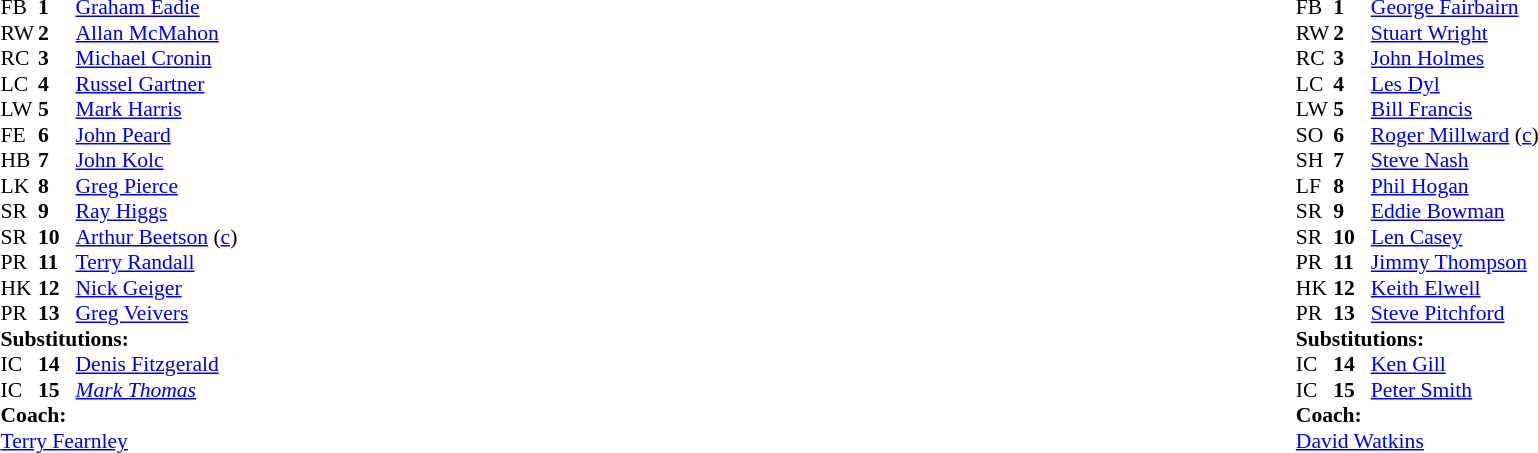<table width="100%">
<tr>
<td valign="top" width="50%"><br><table style="font-size: 90%" cellspacing="0" cellpadding="0">
<tr>
<th width="25"></th>
<th width="25"></th>
</tr>
<tr>
<td>FB</td>
<td><strong>1</strong></td>
<td> <a href='#'>Graham Eadie</a></td>
</tr>
<tr>
<td>RW</td>
<td><strong>2</strong></td>
<td> <a href='#'>Allan McMahon</a></td>
</tr>
<tr>
<td>RC</td>
<td><strong>3</strong></td>
<td> <a href='#'>Michael Cronin</a></td>
</tr>
<tr>
<td>LC</td>
<td><strong>4</strong></td>
<td> <a href='#'>Russel Gartner</a></td>
</tr>
<tr>
<td>LW</td>
<td><strong>5</strong></td>
<td> <a href='#'>Mark Harris</a></td>
</tr>
<tr>
<td>FE</td>
<td><strong>6</strong></td>
<td> <a href='#'>John Peard</a></td>
</tr>
<tr>
<td>HB</td>
<td><strong>7</strong></td>
<td> <a href='#'>John Kolc</a></td>
</tr>
<tr>
<td>LK</td>
<td><strong>8</strong></td>
<td> <a href='#'>Greg Pierce</a></td>
</tr>
<tr>
<td>SR</td>
<td><strong>9</strong></td>
<td> <a href='#'>Ray Higgs</a></td>
</tr>
<tr>
<td>SR</td>
<td><strong>10</strong></td>
<td> <a href='#'>Arthur Beetson</a> (<a href='#'>c</a>)</td>
</tr>
<tr>
<td>PR</td>
<td><strong>11</strong></td>
<td> <a href='#'>Terry Randall</a></td>
</tr>
<tr>
<td>HK</td>
<td><strong>12</strong></td>
<td> <a href='#'>Nick Geiger</a></td>
</tr>
<tr>
<td>PR</td>
<td><strong>13</strong></td>
<td> <a href='#'>Greg Veivers</a></td>
</tr>
<tr>
<td colspan=3><strong>Substitutions:</strong></td>
</tr>
<tr>
<td>IC</td>
<td><strong>14</strong></td>
<td> <a href='#'>Denis Fitzgerald</a></td>
</tr>
<tr>
<td>IC</td>
<td><strong>15</strong></td>
<td> <em><a href='#'>Mark Thomas</a></em></td>
</tr>
<tr>
<td colspan=3><strong>Coach:</strong></td>
</tr>
<tr>
<td colspan="4"> <a href='#'>Terry Fearnley</a></td>
</tr>
</table>
</td>
<td valign="top" width="50%"><br><table style="font-size: 90%" cellspacing="0" cellpadding="0" align="center">
<tr>
<th width="25"></th>
<th width="25"></th>
</tr>
<tr>
<td>FB</td>
<td><strong>1</strong></td>
<td> <a href='#'>George Fairbairn</a></td>
</tr>
<tr>
<td>RW</td>
<td><strong>2</strong></td>
<td> <a href='#'>Stuart Wright</a></td>
</tr>
<tr>
<td>RC</td>
<td><strong>3</strong></td>
<td> <a href='#'>John Holmes</a></td>
</tr>
<tr>
<td>LC</td>
<td><strong>4</strong></td>
<td> <a href='#'>Les Dyl</a></td>
</tr>
<tr>
<td>LW</td>
<td><strong>5</strong></td>
<td> <a href='#'>Bill Francis</a></td>
</tr>
<tr>
<td>SO</td>
<td><strong>6</strong></td>
<td> <a href='#'>Roger Millward</a> (<a href='#'>c</a>)</td>
</tr>
<tr>
<td>SH</td>
<td><strong>7</strong></td>
<td> <a href='#'>Steve Nash</a></td>
</tr>
<tr>
<td>LF</td>
<td><strong>8</strong></td>
<td> <a href='#'>Phil Hogan</a></td>
</tr>
<tr>
<td>SR</td>
<td><strong>9</strong></td>
<td> <a href='#'>Eddie Bowman</a></td>
</tr>
<tr>
<td>SR</td>
<td><strong>10</strong></td>
<td> <a href='#'>Len Casey</a></td>
</tr>
<tr>
<td>PR</td>
<td><strong>11</strong></td>
<td> <a href='#'>Jimmy Thompson</a></td>
</tr>
<tr>
<td>HK</td>
<td><strong>12</strong></td>
<td> <a href='#'>Keith Elwell</a></td>
</tr>
<tr>
<td>PR</td>
<td><strong>13</strong></td>
<td> <a href='#'>Steve Pitchford</a></td>
</tr>
<tr>
<td colspan=3><strong>Substitutions:</strong></td>
</tr>
<tr>
<td>IC</td>
<td><strong>14</strong></td>
<td> <a href='#'>Ken Gill</a></td>
</tr>
<tr>
<td>IC</td>
<td><strong>15</strong></td>
<td> <a href='#'>Peter Smith</a></td>
</tr>
<tr>
<td colspan=3><strong>Coach:</strong></td>
</tr>
<tr>
<td colspan="4"> <a href='#'>David Watkins</a></td>
</tr>
</table>
</td>
</tr>
</table>
